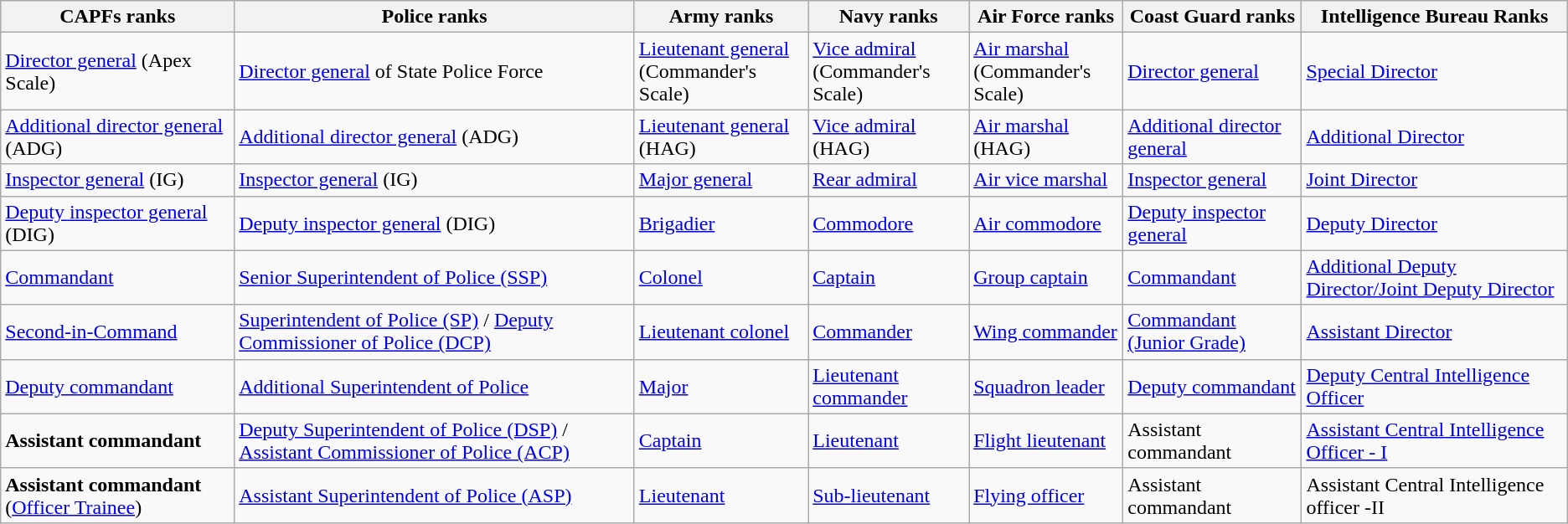<table class="wikitable">
<tr>
<th>CAPFs ranks</th>
<th>Police ranks</th>
<th>Army ranks</th>
<th>Navy ranks</th>
<th>Air Force ranks</th>
<th>Coast Guard ranks</th>
<th>Intelligence Bureau Ranks</th>
</tr>
<tr>
<td><a href='#'>Director general</a> (Apex Scale)</td>
<td><a href='#'>Director general</a> of State Police Force</td>
<td><a href='#'>Lieutenant general</a><br>(Commander's Scale)</td>
<td><a href='#'>Vice admiral</a><br>(Commander's Scale)</td>
<td><a href='#'>Air marshal</a><br>(Commander's Scale)</td>
<td><a href='#'>Director general</a></td>
<td><a href='#'>Special Director</a></td>
</tr>
<tr>
<td><a href='#'>Additional director general</a> (ADG)</td>
<td><a href='#'>Additional director general</a> (ADG)</td>
<td><a href='#'>Lieutenant general</a> (HAG)</td>
<td><a href='#'>Vice admiral</a> (HAG)</td>
<td><a href='#'>Air marshal</a> (HAG)</td>
<td><a href='#'>Additional director general</a></td>
<td><a href='#'>Additional Director</a></td>
</tr>
<tr>
<td><a href='#'>Inspector general</a> (IG)</td>
<td><a href='#'>Inspector general</a> (IG)</td>
<td><a href='#'>Major general</a></td>
<td><a href='#'>Rear admiral</a></td>
<td><a href='#'>Air vice marshal</a></td>
<td><a href='#'>Inspector general</a></td>
<td><a href='#'>Joint Director</a></td>
</tr>
<tr>
<td><a href='#'>Deputy inspector general</a> (DIG)</td>
<td><a href='#'>Deputy inspector general</a> (DIG)</td>
<td><a href='#'>Brigadier</a></td>
<td><a href='#'>Commodore</a></td>
<td><a href='#'>Air commodore</a></td>
<td><a href='#'>Deputy inspector general</a><br></td>
<td><a href='#'>Deputy Director</a></td>
</tr>
<tr>
<td><a href='#'>Commandant</a></td>
<td><a href='#'>Senior Superintendent of Police (SSP)</a></td>
<td><a href='#'>Colonel</a></td>
<td><a href='#'>Captain</a></td>
<td><a href='#'>Group captain</a></td>
<td><a href='#'>Commandant</a></td>
<td><a href='#'>Additional Deputy Director/Joint Deputy Director</a></td>
</tr>
<tr>
<td><a href='#'>Second-in-Command</a></td>
<td><a href='#'>Superintendent of Police (SP)</a> / <a href='#'>Deputy Commissioner of Police (DCP)</a></td>
<td><a href='#'>Lieutenant colonel</a></td>
<td><a href='#'>Commander</a></td>
<td><a href='#'>Wing commander</a></td>
<td><a href='#'>Commandant (Junior Grade)</a></td>
<td><a href='#'>Assistant Director</a></td>
</tr>
<tr>
<td><a href='#'>Deputy commandant</a></td>
<td><a href='#'>Additional Superintendent of Police</a></td>
<td><a href='#'>Major</a></td>
<td><a href='#'>Lieutenant commander</a></td>
<td><a href='#'>Squadron leader</a></td>
<td><a href='#'>Deputy commandant</a></td>
<td><a href='#'>Deputy Central Intelligence Officer</a></td>
</tr>
<tr>
<td><strong>Assistant commandant</strong></td>
<td><a href='#'>Deputy Superintendent of Police (DSP)</a> / <a href='#'>Assistant Commissioner of Police (ACP)</a></td>
<td><a href='#'>Captain</a></td>
<td><a href='#'>Lieutenant</a></td>
<td><a href='#'>Flight lieutenant</a></td>
<td>Assistant commandant</td>
<td><a href='#'>Assistant Central Intelligence Officer - I</a></td>
</tr>
<tr>
<td><strong>Assistant commandant</strong> (<a href='#'>Officer Trainee</a>)</td>
<td><a href='#'>Assistant Superintendent of Police (ASP)</a></td>
<td><a href='#'>Lieutenant</a></td>
<td><a href='#'>Sub-lieutenant</a></td>
<td><a href='#'>Flying officer</a></td>
<td>Assistant commandant<br></td>
<td>Assistant Central Intelligence officer -II</td>
</tr>
</table>
